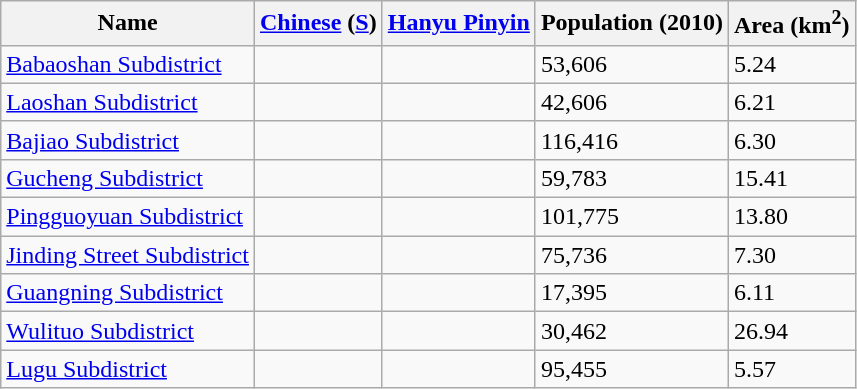<table class="wikitable">
<tr>
<th>Name</th>
<th><a href='#'>Chinese</a> (<a href='#'>S</a>)</th>
<th><a href='#'>Hanyu Pinyin</a></th>
<th>Population (2010)</th>
<th>Area (km<sup>2</sup>)</th>
</tr>
<tr>
<td><a href='#'>Babaoshan Subdistrict</a></td>
<td></td>
<td></td>
<td>53,606</td>
<td>5.24</td>
</tr>
<tr>
<td><a href='#'>Laoshan Subdistrict</a></td>
<td></td>
<td></td>
<td>42,606</td>
<td>6.21</td>
</tr>
<tr>
<td><a href='#'>Bajiao Subdistrict</a></td>
<td></td>
<td></td>
<td>116,416</td>
<td>6.30</td>
</tr>
<tr>
<td><a href='#'>Gucheng Subdistrict</a></td>
<td></td>
<td></td>
<td>59,783</td>
<td>15.41</td>
</tr>
<tr>
<td><a href='#'>Pingguoyuan Subdistrict</a></td>
<td></td>
<td></td>
<td>101,775</td>
<td>13.80</td>
</tr>
<tr>
<td><a href='#'>Jinding Street Subdistrict</a></td>
<td></td>
<td></td>
<td>75,736</td>
<td>7.30</td>
</tr>
<tr>
<td><a href='#'>Guangning Subdistrict</a></td>
<td></td>
<td></td>
<td>17,395</td>
<td>6.11</td>
</tr>
<tr>
<td><a href='#'>Wulituo Subdistrict</a></td>
<td></td>
<td></td>
<td>30,462</td>
<td>26.94</td>
</tr>
<tr>
<td><a href='#'>Lugu Subdistrict</a></td>
<td></td>
<td></td>
<td>95,455</td>
<td>5.57</td>
</tr>
</table>
